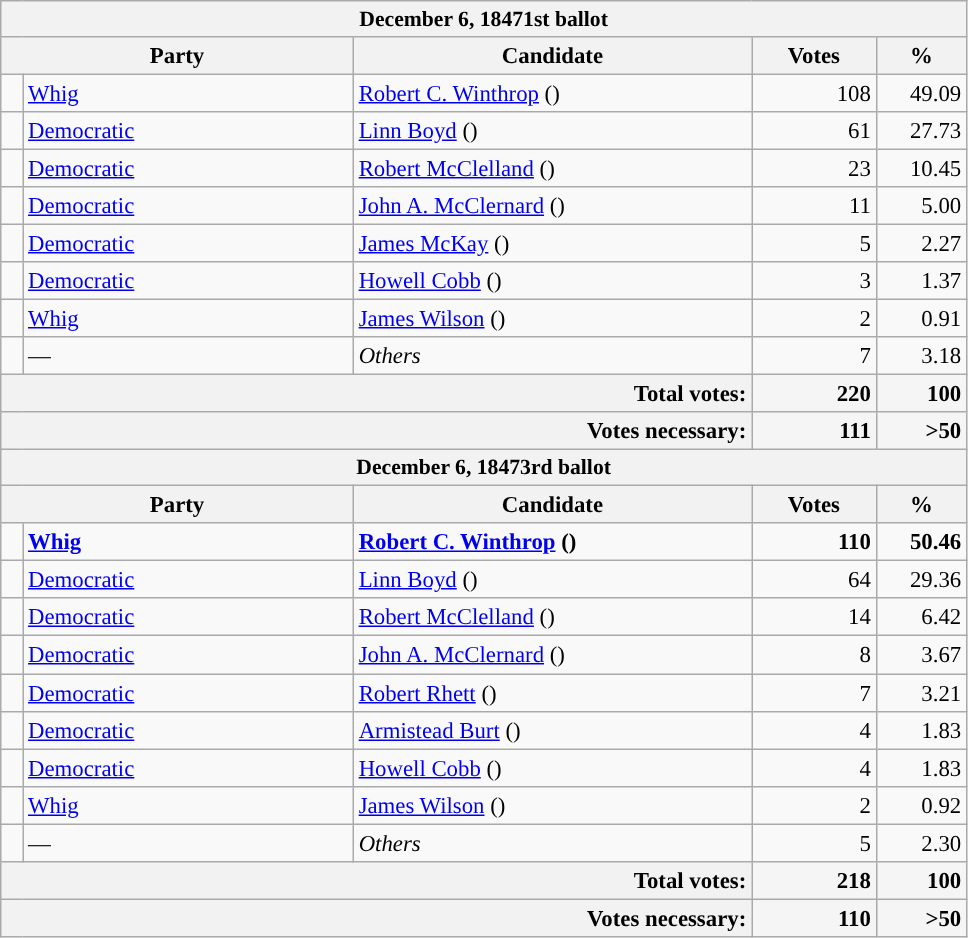<table class="wikitable" style="margin-right:1em; font-size:95%">
<tr>
<th colspan=5 style="font-size:95%">December 6, 18471st ballot</th>
</tr>
<tr>
<th scope="col" colspan="2" style="width: 15em">Party</th>
<th scope="col" style="width: 17em">Candidate</th>
<th scope="col" style="width: 5em">Votes</th>
<th scope="col" style="width: 3.5em">%</th>
</tr>
<tr>
<td style="width: 0.5em; background:"></td>
<td><a href='#'>Whig</a></td>
<td><a href='#'>Robert C. Winthrop</a> ()</td>
<td style="text-align:right">108</td>
<td style="text-align:right">49.09</td>
</tr>
<tr>
<td style="background:"></td>
<td><a href='#'>Democratic</a></td>
<td><a href='#'>Linn Boyd</a> ()</td>
<td style="text-align:right">61</td>
<td style="text-align:right">27.73</td>
</tr>
<tr>
<td style="background:"></td>
<td><a href='#'>Democratic</a></td>
<td><a href='#'>Robert McClelland</a> ()</td>
<td style="text-align:right">23</td>
<td style="text-align:right">10.45</td>
</tr>
<tr>
<td style="background:"></td>
<td><a href='#'>Democratic</a></td>
<td><a href='#'>John A. McClernard</a> ()</td>
<td style="text-align:right">11</td>
<td style="text-align:right">5.00</td>
</tr>
<tr>
<td style="background:"></td>
<td><a href='#'>Democratic</a></td>
<td><a href='#'>James McKay</a> ()</td>
<td style="text-align:right">5</td>
<td style="text-align:right">2.27</td>
</tr>
<tr>
<td style="background:"></td>
<td><a href='#'>Democratic</a></td>
<td><a href='#'>Howell Cobb</a> ()</td>
<td style="text-align:right">3</td>
<td style="text-align:right">1.37</td>
</tr>
<tr>
<td style="background:"></td>
<td><a href='#'>Whig</a></td>
<td><a href='#'>James Wilson</a> ()</td>
<td style="text-align:right">2</td>
<td style="text-align:right">0.91</td>
</tr>
<tr>
<td style="background:"></td>
<td>—</td>
<td><em>Others</em></td>
<td style="text-align:right">7</td>
<td style="text-align:right">3.18</td>
</tr>
<tr>
<th colspan=3 style="text-align:right">Total votes:</th>
<td style="text-align:right; background:#f5f5f5"><strong>220</strong></td>
<td style="text-align:right; background:#f5f5f5"><strong>100</strong></td>
</tr>
<tr>
<th colspan=3 style="text-align:right">Votes necessary:</th>
<td style="text-align:right; background:#f5f5f5"><strong>111</strong></td>
<td style="text-align:right; background:#f5f5f5"><strong>>50</strong></td>
</tr>
<tr>
<th colspan=5 style="font-size:95%">December 6, 18473rd ballot</th>
</tr>
<tr>
<th scope="col" colspan="2" style="width: 15em">Party</th>
<th scope="col" style="width: 17em">Candidate</th>
<th scope="col" style="width: 5em">Votes</th>
<th scope="col" style="width: 3.5em">%</th>
</tr>
<tr>
<td style="background:"></td>
<td><strong><a href='#'>Whig</a></strong></td>
<td><strong><a href='#'>Robert C. Winthrop</a> ()</strong></td>
<td style="text-align:right"><strong>110</strong></td>
<td style="text-align:right"><strong>50.46</strong></td>
</tr>
<tr>
<td style="background:"></td>
<td><a href='#'>Democratic</a></td>
<td><a href='#'>Linn Boyd</a> ()</td>
<td style="text-align:right">64</td>
<td style="text-align:right">29.36</td>
</tr>
<tr>
<td style="background:"></td>
<td><a href='#'>Democratic</a></td>
<td><a href='#'>Robert McClelland</a> ()</td>
<td style="text-align:right">14</td>
<td style="text-align:right">6.42</td>
</tr>
<tr>
<td style="background:"></td>
<td><a href='#'>Democratic</a></td>
<td><a href='#'>John A. McClernard</a> ()</td>
<td style="text-align:right">8</td>
<td style="text-align:right">3.67</td>
</tr>
<tr>
<td style="background:"></td>
<td><a href='#'>Democratic</a></td>
<td><a href='#'>Robert Rhett</a> ()</td>
<td style="text-align:right">7</td>
<td style="text-align:right">3.21</td>
</tr>
<tr>
<td style="background:"></td>
<td><a href='#'>Democratic</a></td>
<td><a href='#'>Armistead Burt</a> ()</td>
<td style="text-align:right">4</td>
<td style="text-align:right">1.83</td>
</tr>
<tr>
<td style="background:"></td>
<td><a href='#'>Democratic</a></td>
<td><a href='#'>Howell Cobb</a> ()</td>
<td style="text-align:right">4</td>
<td style="text-align:right">1.83</td>
</tr>
<tr>
<td style="background:"></td>
<td><a href='#'>Whig</a></td>
<td><a href='#'>James Wilson</a> ()</td>
<td style="text-align:right">2</td>
<td style="text-align:right">0.92</td>
</tr>
<tr>
<td style="background:"></td>
<td>—</td>
<td><em>Others</em></td>
<td style="text-align:right">5</td>
<td style="text-align:right">2.30</td>
</tr>
<tr>
<th colspan=3 style="text-align:right">Total votes:</th>
<td style="text-align:right; background:#f5f5f5"><strong>218</strong></td>
<td style="text-align:right; background:#f5f5f5"><strong>100</strong></td>
</tr>
<tr>
<th colspan=3 style="text-align:right">Votes necessary:</th>
<td style="text-align:right; background:#f5f5f5"><strong>110</strong></td>
<td style="text-align:right; background:#f5f5f5"><strong>>50</strong></td>
</tr>
</table>
